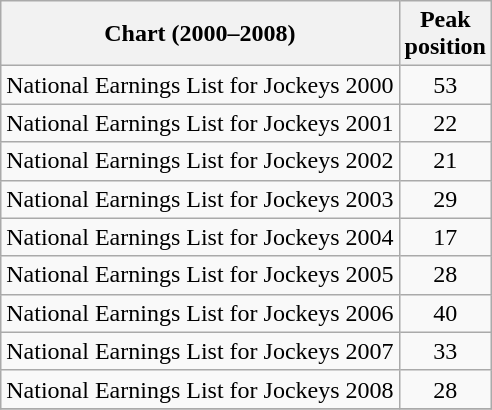<table class="wikitable sortable">
<tr>
<th>Chart (2000–2008)</th>
<th>Peak<br>position</th>
</tr>
<tr>
<td>National Earnings List for Jockeys 2000</td>
<td style="text-align:center;">53</td>
</tr>
<tr>
<td>National Earnings List for Jockeys 2001</td>
<td style="text-align:center;">22</td>
</tr>
<tr>
<td>National Earnings List for Jockeys 2002</td>
<td style="text-align:center;">21</td>
</tr>
<tr>
<td>National Earnings List for Jockeys 2003</td>
<td style="text-align:center;">29</td>
</tr>
<tr>
<td>National Earnings List for Jockeys 2004</td>
<td style="text-align:center;">17</td>
</tr>
<tr>
<td>National Earnings List for Jockeys 2005</td>
<td style="text-align:center;">28</td>
</tr>
<tr>
<td>National Earnings List for Jockeys 2006</td>
<td style="text-align:center;">40</td>
</tr>
<tr>
<td>National Earnings List for Jockeys 2007</td>
<td style="text-align:center;">33</td>
</tr>
<tr>
<td>National Earnings List for Jockeys 2008</td>
<td style="text-align:center;">28</td>
</tr>
<tr>
</tr>
</table>
